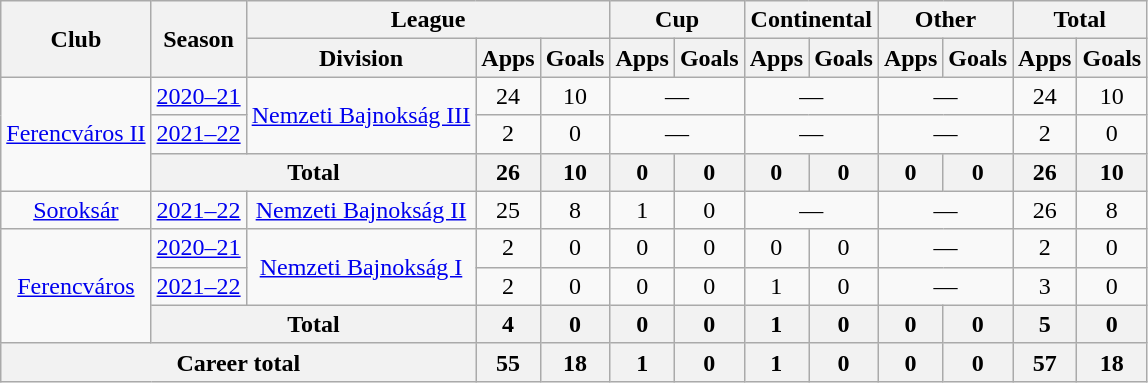<table class="wikitable" style="text-align:center">
<tr>
<th rowspan="2">Club</th>
<th rowspan="2">Season</th>
<th colspan="3">League</th>
<th colspan="2">Cup</th>
<th colspan="2">Continental</th>
<th colspan="2">Other</th>
<th colspan="2">Total</th>
</tr>
<tr>
<th>Division</th>
<th>Apps</th>
<th>Goals</th>
<th>Apps</th>
<th>Goals</th>
<th>Apps</th>
<th>Goals</th>
<th>Apps</th>
<th>Goals</th>
<th>Apps</th>
<th>Goals</th>
</tr>
<tr>
<td rowspan="3"><a href='#'>Ferencváros II</a></td>
<td><a href='#'>2020–21</a></td>
<td rowspan="2"><a href='#'>Nemzeti Bajnokság III</a></td>
<td>24</td>
<td>10</td>
<td colspan="2">—</td>
<td colspan="2">—</td>
<td colspan="2">—</td>
<td>24</td>
<td>10</td>
</tr>
<tr>
<td><a href='#'>2021–22</a></td>
<td>2</td>
<td>0</td>
<td colspan="2">—</td>
<td colspan="2">—</td>
<td colspan="2">—</td>
<td>2</td>
<td>0</td>
</tr>
<tr>
<th colspan="2">Total</th>
<th>26</th>
<th>10</th>
<th>0</th>
<th>0</th>
<th>0</th>
<th>0</th>
<th>0</th>
<th>0</th>
<th>26</th>
<th>10</th>
</tr>
<tr>
<td><a href='#'>Soroksár</a></td>
<td><a href='#'>2021–22</a></td>
<td><a href='#'>Nemzeti Bajnokság II</a></td>
<td>25</td>
<td>8</td>
<td>1</td>
<td>0</td>
<td colspan="2">—</td>
<td colspan="2">—</td>
<td>26</td>
<td>8</td>
</tr>
<tr>
<td rowspan="3"><a href='#'>Ferencváros</a></td>
<td><a href='#'>2020–21</a></td>
<td rowspan="2"><a href='#'>Nemzeti Bajnokság I</a></td>
<td>2</td>
<td>0</td>
<td>0</td>
<td>0</td>
<td>0</td>
<td>0</td>
<td colspan="2">—</td>
<td>2</td>
<td>0</td>
</tr>
<tr>
<td><a href='#'>2021–22</a></td>
<td>2</td>
<td>0</td>
<td>0</td>
<td>0</td>
<td>1</td>
<td>0</td>
<td colspan="2">—</td>
<td>3</td>
<td>0</td>
</tr>
<tr>
<th colspan="2">Total</th>
<th>4</th>
<th>0</th>
<th>0</th>
<th>0</th>
<th>1</th>
<th>0</th>
<th>0</th>
<th>0</th>
<th>5</th>
<th>0</th>
</tr>
<tr>
<th colspan="3">Career total</th>
<th>55</th>
<th>18</th>
<th>1</th>
<th>0</th>
<th>1</th>
<th>0</th>
<th>0</th>
<th>0</th>
<th>57</th>
<th>18</th>
</tr>
</table>
